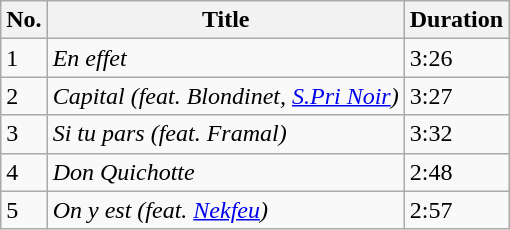<table class="wikitable">
<tr>
<th>No.</th>
<th>Title</th>
<th>Duration</th>
</tr>
<tr>
<td>1</td>
<td><em>En effet</em></td>
<td>3:26</td>
</tr>
<tr>
<td>2</td>
<td><em>Capital (feat. Blondinet, <a href='#'>S.Pri Noir</a>)</em></td>
<td>3:27</td>
</tr>
<tr>
<td>3</td>
<td><em>Si tu pars (feat. Framal)</em></td>
<td>3:32</td>
</tr>
<tr>
<td>4</td>
<td><em>Don Quichotte</em></td>
<td>2:48</td>
</tr>
<tr>
<td>5</td>
<td><em>On y est  (feat. <a href='#'>Nekfeu</a>)</em></td>
<td>2:57</td>
</tr>
</table>
